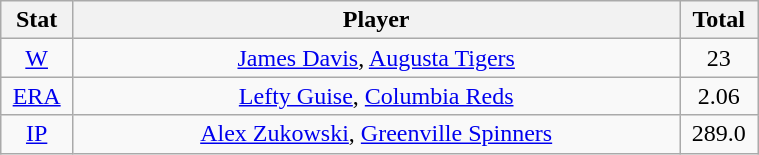<table class="wikitable" width="40%" style="text-align:center;">
<tr>
<th width="5%">Stat</th>
<th width="60%">Player</th>
<th width="5%">Total</th>
</tr>
<tr>
<td><a href='#'>W</a></td>
<td><a href='#'>James Davis</a>, <a href='#'>Augusta Tigers</a></td>
<td>23</td>
</tr>
<tr>
<td><a href='#'>ERA</a></td>
<td><a href='#'>Lefty Guise</a>, <a href='#'>Columbia Reds</a></td>
<td>2.06</td>
</tr>
<tr>
<td><a href='#'>IP</a></td>
<td><a href='#'>Alex Zukowski</a>, <a href='#'>Greenville Spinners</a></td>
<td>289.0</td>
</tr>
</table>
